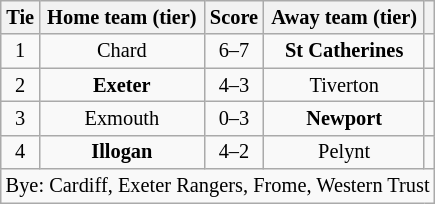<table class="wikitable" style="text-align:center; font-size:85%">
<tr>
<th>Tie</th>
<th>Home team (tier)</th>
<th>Score</th>
<th>Away team (tier)</th>
<th></th>
</tr>
<tr>
<td align="center">1</td>
<td>Chard</td>
<td align="center">6–7</td>
<td><strong>St Catherines</strong></td>
<td></td>
</tr>
<tr>
<td align="center">2</td>
<td><strong>Exeter</strong></td>
<td align="center">4–3</td>
<td>Tiverton</td>
<td></td>
</tr>
<tr>
<td align="center">3</td>
<td>Exmouth</td>
<td align="center">0–3</td>
<td><strong>Newport</strong></td>
<td></td>
</tr>
<tr>
<td align="center">4</td>
<td><strong>Illogan</strong></td>
<td align="center">4–2</td>
<td>Pelynt</td>
<td></td>
</tr>
<tr>
<td colspan="5" align="center">Bye: Cardiff, Exeter Rangers, Frome, Western Trust</td>
</tr>
</table>
